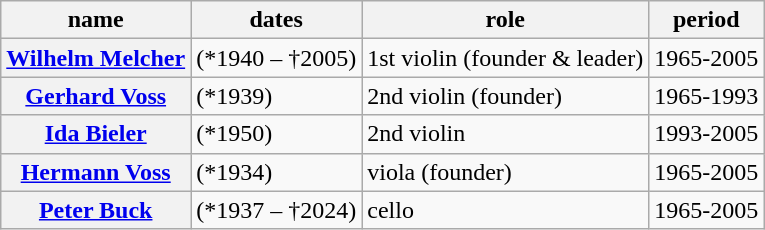<table class="wikitable">
<tr>
<th>name</th>
<th>dates</th>
<th>role</th>
<th>period</th>
</tr>
<tr>
<th><a href='#'>Wilhelm Melcher</a></th>
<td>(*1940 – †2005)</td>
<td>1st violin (founder & leader)</td>
<td>1965-2005</td>
</tr>
<tr>
<th><a href='#'>Gerhard Voss</a></th>
<td>(*1939)</td>
<td>2nd violin (founder)</td>
<td>1965-1993</td>
</tr>
<tr>
<th><a href='#'>Ida Bieler</a></th>
<td>(*1950)</td>
<td>2nd violin</td>
<td>1993-2005</td>
</tr>
<tr>
<th><a href='#'>Hermann Voss</a></th>
<td>(*1934)</td>
<td>viola (founder)</td>
<td>1965-2005</td>
</tr>
<tr>
<th><a href='#'>Peter Buck</a></th>
<td>(*1937 – †2024)</td>
<td>cello</td>
<td>1965-2005</td>
</tr>
</table>
